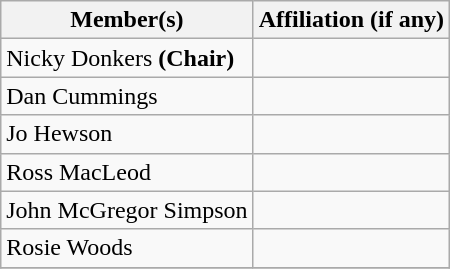<table class="wikitable">
<tr>
<th>Member(s)</th>
<th>Affiliation (if any)</th>
</tr>
<tr>
<td>Nicky Donkers <strong>(Chair)</strong></td>
<td></td>
</tr>
<tr>
<td>Dan Cummings</td>
<td></td>
</tr>
<tr>
<td>Jo Hewson</td>
<td></td>
</tr>
<tr>
<td>Ross MacLeod</td>
<td></td>
</tr>
<tr>
<td>John McGregor Simpson</td>
<td></td>
</tr>
<tr>
<td>Rosie Woods</td>
<td></td>
</tr>
<tr>
</tr>
</table>
